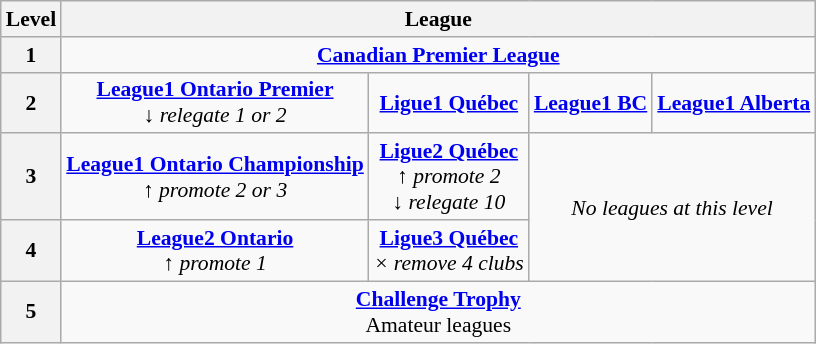<table class="wikitable" style="text-align: center; font-size: 90%;">
<tr>
<th>Level</th>
<th colspan="4">League</th>
</tr>
<tr>
<th>1</th>
<td colspan="4"><strong><a href='#'>Canadian Premier League</a></strong></td>
</tr>
<tr>
<th>2</th>
<td><strong><a href='#'>League1 Ontario Premier</a></strong><br><em>↓ relegate 1 or 2</em></td>
<td><strong><a href='#'>Ligue1 Québec</a></strong></td>
<td><strong><a href='#'>League1 BC</a></strong></td>
<td><strong><a href='#'>League1 Alberta</a></strong></td>
</tr>
<tr>
<th>3</th>
<td><strong><a href='#'>League1 Ontario Championship</a></strong><br><em>↑ promote 2 or 3</em></td>
<td><strong><a href='#'>Ligue2 Québec</a></strong><br><em>↑ promote 2</em><br><em>↓ relegate 10</em></td>
<td colspan="2" rowspan="2"><em>No leagues at this level</em></td>
</tr>
<tr>
<th>4</th>
<td><strong><a href='#'>League2 Ontario</a></strong><br><em>↑ promote 1</em></td>
<td><strong><a href='#'>Ligue3 Québec</a></strong><br><em>× remove 4 clubs</em></td>
</tr>
<tr>
<th>5</th>
<td colspan="4"><strong><a href='#'>Challenge Trophy</a></strong><br>Amateur leagues</td>
</tr>
</table>
